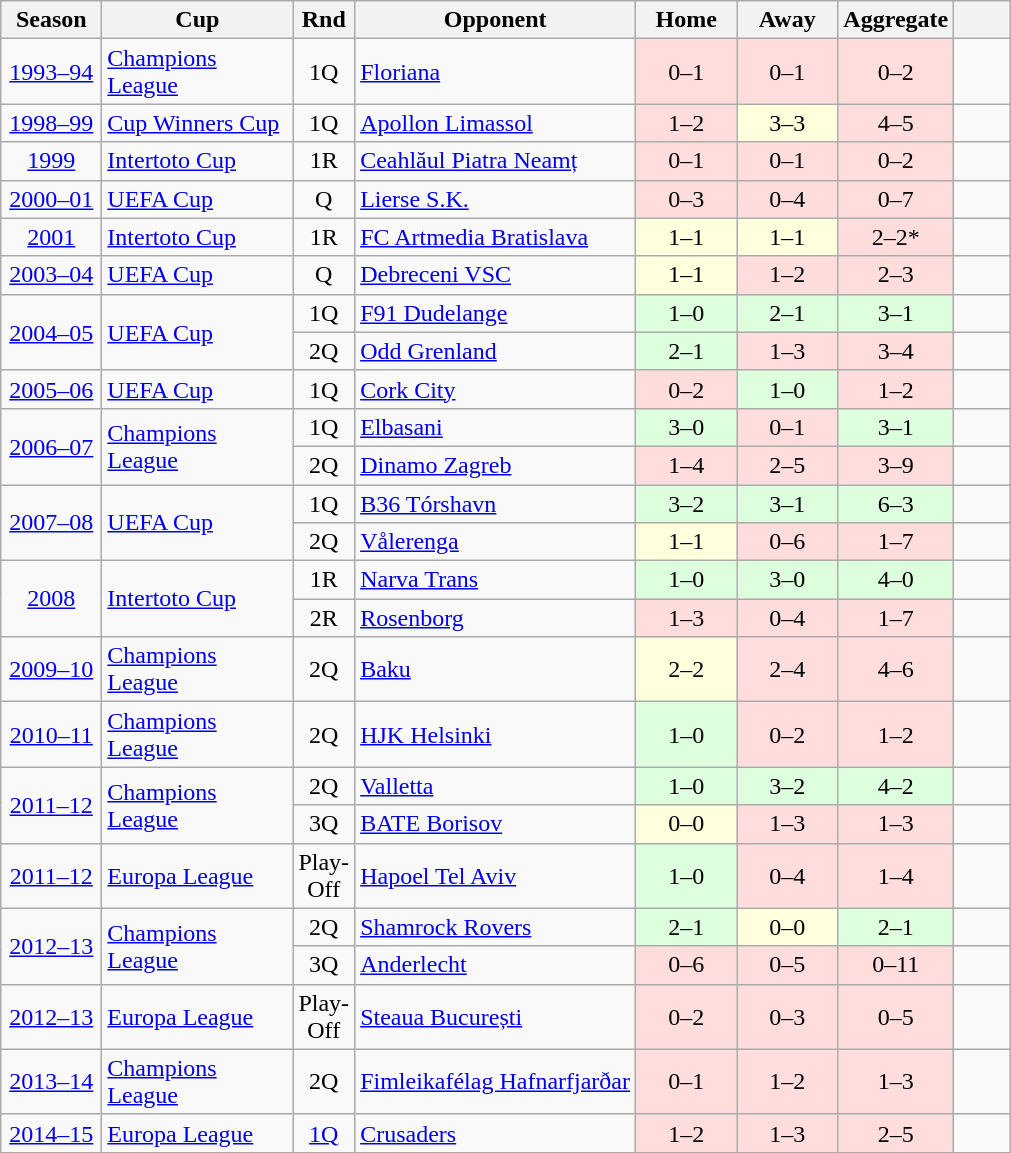<table class="wikitable">
<tr>
<th width=60>Season</th>
<th width=120>Cup</th>
<th width=30>Rnd</th>
<th width=180>Opponent</th>
<th width=60>Home</th>
<th width=60>Away</th>
<th width=60>Aggregate</th>
<th width=30></th>
</tr>
<tr align=center>
<td rowspan=1><a href='#'>1993–94</a></td>
<td rowspan=1 align=left><a href='#'>Champions League</a></td>
<td>1Q</td>
<td align=left> <a href='#'>Floriana</a></td>
<td bgcolor="#ffdddd">0–1</td>
<td bgcolor="#ffdddd">0–1</td>
<td bgcolor="#ffdddd">0–2</td>
<td></td>
</tr>
<tr align=center>
<td rowspan=1><a href='#'>1998–99</a></td>
<td rowspan=1 align=left><a href='#'>Cup Winners Cup</a></td>
<td>1Q</td>
<td align=left> <a href='#'>Apollon Limassol</a></td>
<td bgcolor="#ffdddd">1–2</td>
<td bgcolor="#ffffdd">3–3</td>
<td bgcolor="#ffdddd">4–5</td>
<td></td>
</tr>
<tr align=center>
<td rowspan=1><a href='#'>1999</a></td>
<td rowspan=1 align=left><a href='#'>Intertoto Cup</a></td>
<td>1R</td>
<td align=left> <a href='#'>Ceahlăul Piatra Neamț</a></td>
<td bgcolor="#ffdddd">0–1</td>
<td bgcolor="#ffdddd">0–1</td>
<td bgcolor="#ffdddd">0–2</td>
<td></td>
</tr>
<tr align=center>
<td rowspan=1><a href='#'>2000–01</a></td>
<td rowspan=1 align=left><a href='#'>UEFA Cup</a></td>
<td>Q</td>
<td align=left> <a href='#'>Lierse S.K.</a></td>
<td bgcolor="#ffdddd">0–3</td>
<td bgcolor="#ffdddd">0–4</td>
<td bgcolor="#ffdddd">0–7</td>
<td></td>
</tr>
<tr align=center>
<td rowspan=1><a href='#'>2001</a></td>
<td rowspan=1 align=left><a href='#'>Intertoto Cup</a></td>
<td>1R</td>
<td align=left> <a href='#'>FC Artmedia Bratislava</a></td>
<td bgcolor="#ffffdd">1–1</td>
<td bgcolor="#ffffdd">1–1</td>
<td bgcolor="#ffdddd">2–2*</td>
<td></td>
</tr>
<tr align=center>
<td rowspan=1><a href='#'>2003–04</a></td>
<td rowspan=1 align=left><a href='#'>UEFA Cup</a></td>
<td>Q</td>
<td align=left> <a href='#'>Debreceni VSC</a></td>
<td bgcolor="#ffffdd">1–1</td>
<td bgcolor="#ffdddd">1–2</td>
<td bgcolor="#ffdddd">2–3</td>
<td></td>
</tr>
<tr align=center>
<td rowspan=2><a href='#'>2004–05</a></td>
<td rowspan=2 align=left><a href='#'>UEFA Cup</a></td>
<td>1Q</td>
<td align=left> <a href='#'>F91 Dudelange</a></td>
<td bgcolor="#ddffdd">1–0</td>
<td bgcolor="#ddffdd">2–1</td>
<td bgcolor="#ddffdd">3–1</td>
<td></td>
</tr>
<tr align=center>
<td>2Q</td>
<td align=left> <a href='#'>Odd Grenland</a></td>
<td bgcolor="#ddffdd">2–1</td>
<td bgcolor="#ffdddd">1–3</td>
<td bgcolor="#ffdddd">3–4</td>
<td></td>
</tr>
<tr align=center>
<td rowspan=1><a href='#'>2005–06</a></td>
<td rowspan=1 align=left><a href='#'>UEFA Cup</a></td>
<td>1Q</td>
<td align=left> <a href='#'>Cork City</a></td>
<td bgcolor="#ffdddd">0–2</td>
<td bgcolor="#ddffdd">1–0</td>
<td bgcolor="#ffdddd">1–2</td>
<td></td>
</tr>
<tr align=center>
<td rowspan=2><a href='#'>2006–07</a></td>
<td rowspan=2 align=left><a href='#'>Champions League</a></td>
<td>1Q</td>
<td align=left> <a href='#'>Elbasani</a></td>
<td bgcolor="#ddffdd">3–0</td>
<td bgcolor="#ffdddd">0–1</td>
<td bgcolor="#ddffdd">3–1</td>
<td></td>
</tr>
<tr align=center>
<td>2Q</td>
<td align=left> <a href='#'>Dinamo Zagreb</a></td>
<td bgcolor="#ffdddd">1–4</td>
<td bgcolor="#ffdddd">2–5</td>
<td bgcolor="#ffdddd">3–9</td>
<td></td>
</tr>
<tr align=center>
<td rowspan=2><a href='#'>2007–08</a></td>
<td rowspan=2 align=left><a href='#'>UEFA Cup</a></td>
<td>1Q</td>
<td align=left> <a href='#'>B36 Tórshavn</a></td>
<td bgcolor="#ddffdd">3–2</td>
<td bgcolor="#ddffdd">3–1</td>
<td bgcolor="#ddffdd">6–3</td>
<td></td>
</tr>
<tr align=center>
<td>2Q</td>
<td align=left> <a href='#'>Vålerenga</a></td>
<td bgcolor="#ffffdd">1–1</td>
<td bgcolor="#ffdddd">0–6</td>
<td bgcolor="#ffdddd">1–7</td>
<td></td>
</tr>
<tr align=center>
<td rowspan=2><a href='#'>2008</a></td>
<td rowspan=2 align=left><a href='#'>Intertoto Cup</a></td>
<td>1R</td>
<td align=left> <a href='#'>Narva Trans</a></td>
<td bgcolor="#ddffdd">1–0</td>
<td bgcolor="#ddffdd">3–0</td>
<td bgcolor="#ddffdd">4–0</td>
<td></td>
</tr>
<tr align=center>
<td>2R</td>
<td align=left> <a href='#'>Rosenborg</a></td>
<td bgcolor="#ffdddd">1–3</td>
<td bgcolor="#ffdddd">0–4</td>
<td bgcolor="#ffdddd">1–7</td>
<td></td>
</tr>
<tr align=center>
<td rowspan=1><a href='#'>2009–10</a></td>
<td rowspan=1 align=left><a href='#'>Champions League</a></td>
<td>2Q</td>
<td align=left> <a href='#'>Baku</a></td>
<td bgcolor="#ffffdd">2–2</td>
<td bgcolor="#ffdddd">2–4</td>
<td bgcolor="#ffdddd">4–6</td>
<td></td>
</tr>
<tr align=center>
<td rowspan=1><a href='#'>2010–11</a></td>
<td rowspan=1 align=left><a href='#'>Champions League</a></td>
<td>2Q</td>
<td align=left> <a href='#'>HJK Helsinki</a></td>
<td bgcolor="#ddffdd">1–0</td>
<td bgcolor="#ffdddd">0–2</td>
<td bgcolor="#ffdddd">1–2</td>
<td></td>
</tr>
<tr align=center>
<td rowspan=2><a href='#'>2011–12</a></td>
<td rowspan=2 align=left><a href='#'>Champions League</a></td>
<td>2Q</td>
<td align=left> <a href='#'>Valletta</a></td>
<td bgcolor="#ddffdd">1–0</td>
<td bgcolor="#ddffdd">3–2</td>
<td bgcolor="#ddffdd">4–2</td>
<td></td>
</tr>
<tr align=center>
<td>3Q</td>
<td align=left> <a href='#'>BATE Borisov</a></td>
<td bgcolor="#ffffdd">0–0</td>
<td bgcolor="#ffdddd">1–3</td>
<td bgcolor="#ffdddd">1–3</td>
<td></td>
</tr>
<tr align=center>
<td rowspan=1><a href='#'>2011–12</a></td>
<td rowspan=1 align=left><a href='#'>Europa League</a></td>
<td>Play-Off</td>
<td align=left> <a href='#'>Hapoel Tel Aviv</a></td>
<td bgcolor="#ddffdd">1–0</td>
<td bgcolor="#ffdddd">0–4</td>
<td bgcolor="#ffdddd">1–4</td>
<td></td>
</tr>
<tr align=center>
<td rowspan=2><a href='#'>2012–13</a></td>
<td rowspan=2 align=left><a href='#'>Champions League</a></td>
<td>2Q</td>
<td align=left> <a href='#'>Shamrock Rovers</a></td>
<td bgcolor="#ddffdd">2–1</td>
<td bgcolor="#ffffdd">0–0</td>
<td bgcolor="#ddffdd">2–1</td>
<td></td>
</tr>
<tr align=center>
<td>3Q</td>
<td align=left> <a href='#'>Anderlecht</a></td>
<td bgcolor="#ffdddd">0–6</td>
<td bgcolor="#ffdddd">0–5</td>
<td bgcolor="#ffdddd">0–11</td>
<td></td>
</tr>
<tr align=center>
<td rowspan=1><a href='#'>2012–13</a></td>
<td rowspan=1 align=left><a href='#'>Europa League</a></td>
<td>Play-Off</td>
<td align=left> <a href='#'>Steaua București</a></td>
<td bgcolor="#ffdddd">0–2</td>
<td bgcolor="#ffdddd">0–3</td>
<td bgcolor="#ffdddd">0–5</td>
<td></td>
</tr>
<tr align=center>
<td rowspan=1><a href='#'>2013–14</a></td>
<td rowspan=1 align=left><a href='#'>Champions League</a></td>
<td>2Q</td>
<td align=left> <a href='#'>Fimleikafélag Hafnarfjarðar</a></td>
<td bgcolor="#ffdddd">0–1</td>
<td bgcolor="#ffdddd">1–2</td>
<td bgcolor="#ffdddd">1–3</td>
<td></td>
</tr>
<tr align=center>
<td rowspan=1><a href='#'>2014–15</a></td>
<td rowspan=1 align=left><a href='#'>Europa League</a></td>
<td><a href='#'>1Q</a></td>
<td align=left> <a href='#'>Crusaders</a></td>
<td bgcolor="#ffdddd">1–2</td>
<td bgcolor="#ffdddd">1–3</td>
<td bgcolor="#ffdddd">2–5</td>
<td></td>
</tr>
</table>
